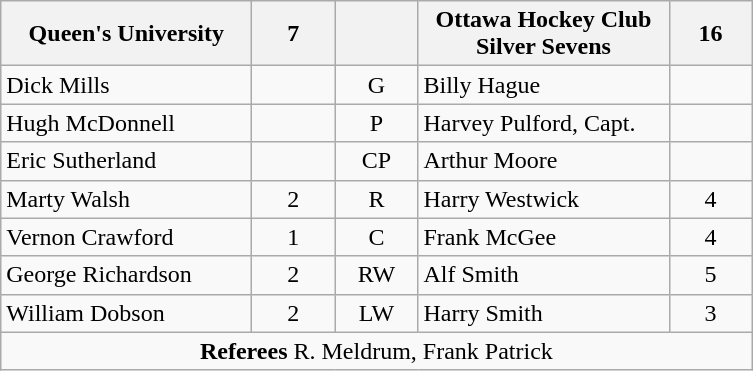<table class="wikitable" style="text-align:center;">
<tr>
<th style="width:10em">Queen's University</th>
<th style="width:3em">7</th>
<th style="width:3em"></th>
<th style="width:10em">Ottawa Hockey Club Silver Sevens</th>
<th style="width:3em">16</th>
</tr>
<tr>
<td align="left">Dick Mills</td>
<td></td>
<td>G</td>
<td align="left">Billy Hague</td>
<td></td>
</tr>
<tr>
<td align="left">Hugh McDonnell</td>
<td></td>
<td>P</td>
<td align="left">Harvey Pulford, Capt.</td>
<td></td>
</tr>
<tr>
<td align="left">Eric Sutherland</td>
<td></td>
<td>CP</td>
<td align="left">Arthur Moore</td>
<td></td>
</tr>
<tr>
<td align="left">Marty Walsh</td>
<td>2</td>
<td>R</td>
<td align="left">Harry Westwick</td>
<td>4</td>
</tr>
<tr>
<td align="left">Vernon Crawford</td>
<td>1</td>
<td>C</td>
<td align="left">Frank McGee</td>
<td>4</td>
</tr>
<tr>
<td align="left">George Richardson</td>
<td>2</td>
<td>RW</td>
<td align="left">Alf Smith</td>
<td>5</td>
</tr>
<tr>
<td align="left">William Dobson</td>
<td>2</td>
<td>LW</td>
<td align="left">Harry Smith</td>
<td>3</td>
</tr>
<tr>
<td colspan="5"><strong>Referees</strong>  R. Meldrum, Frank Patrick</td>
</tr>
</table>
